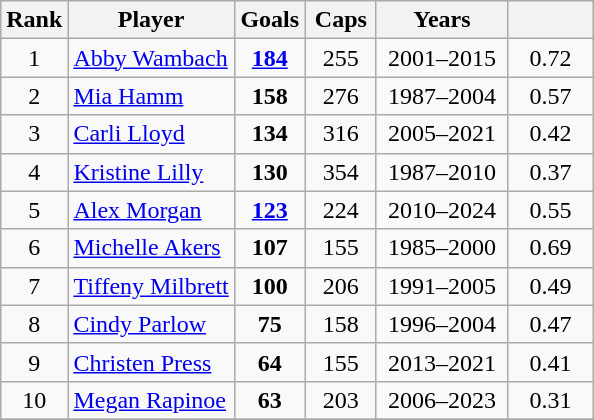<table class="wikitable sortable" style=text-align:center;">
<tr>
<th width=35>Rank</th>
<th>Player</th>
<th width=40>Goals</th>
<th width=40>Caps</th>
<th width=80>Years</th>
<th width=50></th>
</tr>
<tr>
<td>1</td>
<td align=left><a href='#'>Abby Wambach</a></td>
<td><strong><a href='#'>184</a></strong></td>
<td>255</td>
<td>2001–2015</td>
<td>0.72</td>
</tr>
<tr>
<td>2</td>
<td align=left><a href='#'>Mia Hamm</a></td>
<td><strong>158</strong></td>
<td>276</td>
<td>1987–2004</td>
<td>0.57</td>
</tr>
<tr>
<td>3</td>
<td align=left><a href='#'>Carli Lloyd</a></td>
<td><strong>134</strong></td>
<td>316</td>
<td>2005–2021</td>
<td>0.42</td>
</tr>
<tr>
<td>4</td>
<td align=left><a href='#'>Kristine Lilly</a></td>
<td><strong>130</strong></td>
<td>354</td>
<td>1987–2010</td>
<td>0.37</td>
</tr>
<tr>
<td>5</td>
<td align=left><a href='#'>Alex Morgan</a></td>
<td><strong><a href='#'>123</a></strong></td>
<td>224</td>
<td>2010–2024</td>
<td>0.55</td>
</tr>
<tr>
<td>6</td>
<td align=left><a href='#'>Michelle Akers</a></td>
<td><strong>107</strong></td>
<td>155</td>
<td>1985–2000</td>
<td>0.69</td>
</tr>
<tr>
<td>7</td>
<td align=left><a href='#'>Tiffeny Milbrett</a></td>
<td><strong>100</strong></td>
<td>206</td>
<td>1991–2005</td>
<td>0.49</td>
</tr>
<tr>
<td>8</td>
<td align=left><a href='#'>Cindy Parlow</a></td>
<td><strong>75</strong></td>
<td>158</td>
<td>1996–2004</td>
<td>0.47</td>
</tr>
<tr>
<td>9</td>
<td align=left><a href='#'>Christen Press</a></td>
<td><strong>64</strong></td>
<td>155</td>
<td>2013–2021</td>
<td>0.41</td>
</tr>
<tr>
<td>10</td>
<td align=left><a href='#'>Megan Rapinoe</a></td>
<td><strong>63</strong></td>
<td>203</td>
<td>2006–2023</td>
<td>0.31</td>
</tr>
<tr>
</tr>
</table>
